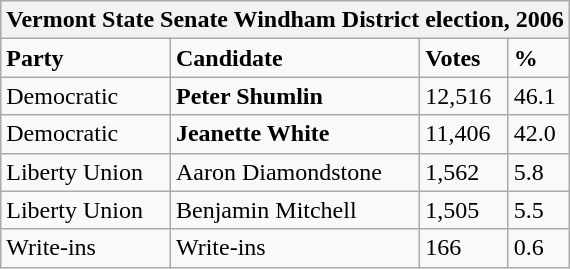<table class="wikitable">
<tr>
<th colspan="4">Vermont State Senate Windham District election, 2006</th>
</tr>
<tr>
<td><strong>Party</strong></td>
<td><strong>Candidate</strong></td>
<td><strong>Votes</strong></td>
<td><strong>%</strong></td>
</tr>
<tr>
<td>Democratic</td>
<td><strong>Peter Shumlin</strong></td>
<td>12,516</td>
<td>46.1</td>
</tr>
<tr>
<td>Democratic</td>
<td><strong>Jeanette White</strong></td>
<td>11,406</td>
<td>42.0</td>
</tr>
<tr>
<td>Liberty Union</td>
<td>Aaron Diamondstone</td>
<td>1,562</td>
<td>5.8</td>
</tr>
<tr>
<td>Liberty Union</td>
<td>Benjamin Mitchell</td>
<td>1,505</td>
<td>5.5</td>
</tr>
<tr>
<td>Write-ins</td>
<td>Write-ins</td>
<td>166</td>
<td>0.6</td>
</tr>
</table>
